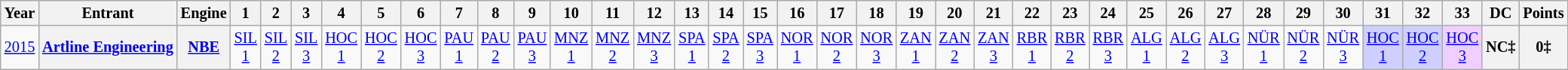<table class="wikitable" style="text-align:center; font-size:85%">
<tr>
<th>Year</th>
<th>Entrant</th>
<th>Engine</th>
<th>1</th>
<th>2</th>
<th>3</th>
<th>4</th>
<th>5</th>
<th>6</th>
<th>7</th>
<th>8</th>
<th>9</th>
<th>10</th>
<th>11</th>
<th>12</th>
<th>13</th>
<th>14</th>
<th>15</th>
<th>16</th>
<th>17</th>
<th>18</th>
<th>19</th>
<th>20</th>
<th>21</th>
<th>22</th>
<th>23</th>
<th>24</th>
<th>25</th>
<th>26</th>
<th>27</th>
<th>28</th>
<th>29</th>
<th>30</th>
<th>31</th>
<th>32</th>
<th>33</th>
<th>DC</th>
<th>Points</th>
</tr>
<tr>
<td><a href='#'>2015</a></td>
<th nowrap><a href='#'>Artline Engineering</a></th>
<th nowrap><a href='#'>NBE</a></th>
<td style="background:#;"><a href='#'>SIL<br>1</a></td>
<td style="background:#;"><a href='#'>SIL<br>2</a></td>
<td style="background:#;"><a href='#'>SIL<br>3</a></td>
<td style="background:#;"><a href='#'>HOC<br>1</a></td>
<td style="background:#;"><a href='#'>HOC<br>2</a></td>
<td style="background:#;"><a href='#'>HOC<br>3</a></td>
<td style="background:#;"><a href='#'>PAU<br>1</a></td>
<td style="background:#;"><a href='#'>PAU<br>2</a></td>
<td style="background:#;"><a href='#'>PAU<br>3</a></td>
<td style="background:#;"><a href='#'>MNZ<br>1</a></td>
<td style="background:#;"><a href='#'>MNZ<br>2</a></td>
<td style="background:#;"><a href='#'>MNZ<br>3</a></td>
<td style="background:#;"><a href='#'>SPA<br>1</a></td>
<td style="background:#;"><a href='#'>SPA<br>2</a></td>
<td style="background:#;"><a href='#'>SPA<br>3</a></td>
<td style="background:#;"><a href='#'>NOR<br>1</a></td>
<td style="background:#;"><a href='#'>NOR<br>2</a></td>
<td style="background:#;"><a href='#'>NOR<br>3</a></td>
<td style="background:#;"><a href='#'>ZAN<br>1</a></td>
<td style="background:#;"><a href='#'>ZAN<br>2</a></td>
<td style="background:#;"><a href='#'>ZAN<br>3</a></td>
<td style="background:#;"><a href='#'>RBR<br>1</a></td>
<td style="background:#;"><a href='#'>RBR<br>2</a></td>
<td style="background:#;"><a href='#'>RBR<br>3</a></td>
<td style="background:#;"><a href='#'>ALG<br>1</a></td>
<td style="background:#;"><a href='#'>ALG<br>2</a></td>
<td style="background:#;"><a href='#'>ALG<br>3</a></td>
<td style="background:#;"><a href='#'>NÜR<br>1</a></td>
<td style="background:#;"><a href='#'>NÜR<br>2</a></td>
<td style="background:#;"><a href='#'>NÜR<br>3</a></td>
<td style="background:#CFCFFF;"><a href='#'>HOC<br>1</a><br></td>
<td style="background:#CFCFFF;"><a href='#'>HOC<br>2</a><br></td>
<td style="background:#EFCFFF;"><a href='#'>HOC<br>3</a><br></td>
<th>NC‡</th>
<th>0‡</th>
</tr>
</table>
